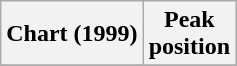<table class="wikitable plainrowheaders" style="text-align:center">
<tr>
<th>Chart (1999)</th>
<th>Peak<br>position</th>
</tr>
<tr>
</tr>
</table>
